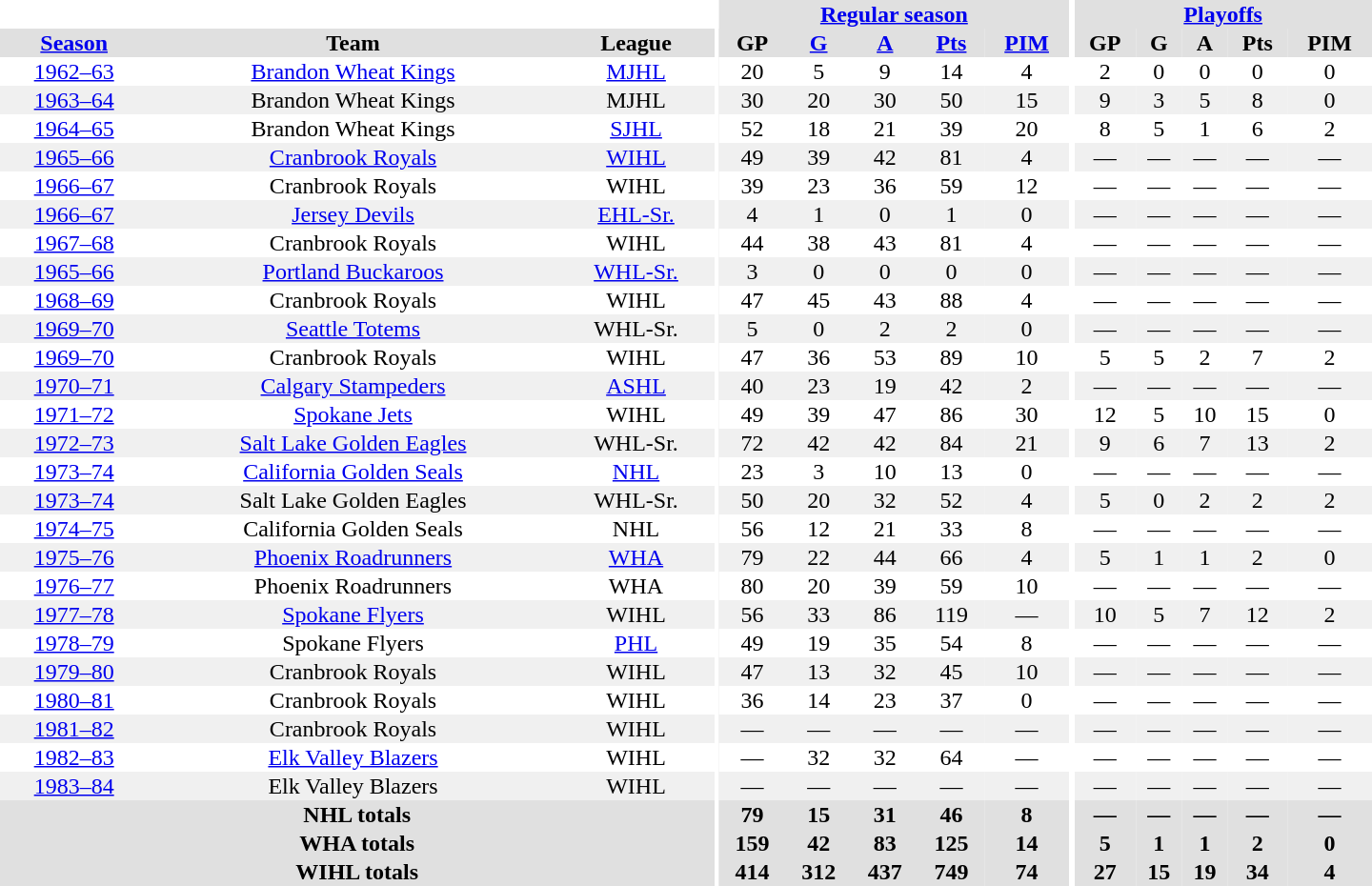<table border="0" cellpadding="1" cellspacing="0" style="text-align:center; width:60em">
<tr bgcolor="#e0e0e0">
<th colspan="3" bgcolor="#ffffff"></th>
<th rowspan="99" bgcolor="#ffffff"></th>
<th colspan="5"><a href='#'>Regular season</a></th>
<th rowspan="99" bgcolor="#ffffff"></th>
<th colspan="5"><a href='#'>Playoffs</a></th>
</tr>
<tr bgcolor="#e0e0e0">
<th><a href='#'>Season</a></th>
<th>Team</th>
<th>League</th>
<th>GP</th>
<th><a href='#'>G</a></th>
<th><a href='#'>A</a></th>
<th><a href='#'>Pts</a></th>
<th><a href='#'>PIM</a></th>
<th>GP</th>
<th>G</th>
<th>A</th>
<th>Pts</th>
<th>PIM</th>
</tr>
<tr>
<td><a href='#'>1962–63</a></td>
<td><a href='#'>Brandon Wheat Kings</a></td>
<td><a href='#'>MJHL</a></td>
<td>20</td>
<td>5</td>
<td>9</td>
<td>14</td>
<td>4</td>
<td>2</td>
<td>0</td>
<td>0</td>
<td>0</td>
<td>0</td>
</tr>
<tr bgcolor="#f0f0f0">
<td><a href='#'>1963–64</a></td>
<td>Brandon Wheat Kings</td>
<td>MJHL</td>
<td>30</td>
<td>20</td>
<td>30</td>
<td>50</td>
<td>15</td>
<td>9</td>
<td>3</td>
<td>5</td>
<td>8</td>
<td>0</td>
</tr>
<tr>
<td><a href='#'>1964–65</a></td>
<td>Brandon Wheat Kings</td>
<td><a href='#'>SJHL</a></td>
<td>52</td>
<td>18</td>
<td>21</td>
<td>39</td>
<td>20</td>
<td>8</td>
<td>5</td>
<td>1</td>
<td>6</td>
<td>2</td>
</tr>
<tr bgcolor="#f0f0f0">
<td><a href='#'>1965–66</a></td>
<td><a href='#'>Cranbrook Royals</a></td>
<td><a href='#'>WIHL</a></td>
<td>49</td>
<td>39</td>
<td>42</td>
<td>81</td>
<td>4</td>
<td>—</td>
<td>—</td>
<td>—</td>
<td>—</td>
<td>—</td>
</tr>
<tr>
<td><a href='#'>1966–67</a></td>
<td>Cranbrook Royals</td>
<td>WIHL</td>
<td>39</td>
<td>23</td>
<td>36</td>
<td>59</td>
<td>12</td>
<td>—</td>
<td>—</td>
<td>—</td>
<td>—</td>
<td>—</td>
</tr>
<tr bgcolor="#f0f0f0">
<td><a href='#'>1966–67</a></td>
<td><a href='#'>Jersey Devils</a></td>
<td><a href='#'>EHL-Sr.</a></td>
<td>4</td>
<td>1</td>
<td>0</td>
<td>1</td>
<td>0</td>
<td>—</td>
<td>—</td>
<td>—</td>
<td>—</td>
<td>—</td>
</tr>
<tr>
<td><a href='#'>1967–68</a></td>
<td>Cranbrook Royals</td>
<td>WIHL</td>
<td>44</td>
<td>38</td>
<td>43</td>
<td>81</td>
<td>4</td>
<td>—</td>
<td>—</td>
<td>—</td>
<td>—</td>
<td>—</td>
</tr>
<tr bgcolor="#f0f0f0">
<td><a href='#'>1965–66</a></td>
<td><a href='#'>Portland Buckaroos</a></td>
<td><a href='#'>WHL-Sr.</a></td>
<td>3</td>
<td>0</td>
<td>0</td>
<td>0</td>
<td>0</td>
<td>—</td>
<td>—</td>
<td>—</td>
<td>—</td>
<td>—</td>
</tr>
<tr>
<td><a href='#'>1968–69</a></td>
<td>Cranbrook Royals</td>
<td>WIHL</td>
<td>47</td>
<td>45</td>
<td>43</td>
<td>88</td>
<td>4</td>
<td>—</td>
<td>—</td>
<td>—</td>
<td>—</td>
<td>—</td>
</tr>
<tr bgcolor="#f0f0f0">
<td><a href='#'>1969–70</a></td>
<td><a href='#'>Seattle Totems</a></td>
<td>WHL-Sr.</td>
<td>5</td>
<td>0</td>
<td>2</td>
<td>2</td>
<td>0</td>
<td>—</td>
<td>—</td>
<td>—</td>
<td>—</td>
<td>—</td>
</tr>
<tr>
<td><a href='#'>1969–70</a></td>
<td>Cranbrook Royals</td>
<td>WIHL</td>
<td>47</td>
<td>36</td>
<td>53</td>
<td>89</td>
<td>10</td>
<td>5</td>
<td>5</td>
<td>2</td>
<td>7</td>
<td>2</td>
</tr>
<tr bgcolor="#f0f0f0">
<td><a href='#'>1970–71</a></td>
<td><a href='#'>Calgary Stampeders</a></td>
<td><a href='#'>ASHL</a></td>
<td>40</td>
<td>23</td>
<td>19</td>
<td>42</td>
<td>2</td>
<td>—</td>
<td>—</td>
<td>—</td>
<td>—</td>
<td>—</td>
</tr>
<tr>
<td><a href='#'>1971–72</a></td>
<td><a href='#'>Spokane Jets</a></td>
<td>WIHL</td>
<td>49</td>
<td>39</td>
<td>47</td>
<td>86</td>
<td>30</td>
<td>12</td>
<td>5</td>
<td>10</td>
<td>15</td>
<td>0</td>
</tr>
<tr bgcolor="#f0f0f0">
<td><a href='#'>1972–73</a></td>
<td><a href='#'>Salt Lake Golden Eagles</a></td>
<td>WHL-Sr.</td>
<td>72</td>
<td>42</td>
<td>42</td>
<td>84</td>
<td>21</td>
<td>9</td>
<td>6</td>
<td>7</td>
<td>13</td>
<td>2</td>
</tr>
<tr>
<td><a href='#'>1973–74</a></td>
<td><a href='#'>California Golden Seals</a></td>
<td><a href='#'>NHL</a></td>
<td>23</td>
<td>3</td>
<td>10</td>
<td>13</td>
<td>0</td>
<td>—</td>
<td>—</td>
<td>—</td>
<td>—</td>
<td>—</td>
</tr>
<tr bgcolor="#f0f0f0">
<td><a href='#'>1973–74</a></td>
<td>Salt Lake Golden Eagles</td>
<td>WHL-Sr.</td>
<td>50</td>
<td>20</td>
<td>32</td>
<td>52</td>
<td>4</td>
<td>5</td>
<td>0</td>
<td>2</td>
<td>2</td>
<td>2</td>
</tr>
<tr>
<td><a href='#'>1974–75</a></td>
<td>California Golden Seals</td>
<td>NHL</td>
<td>56</td>
<td>12</td>
<td>21</td>
<td>33</td>
<td>8</td>
<td>—</td>
<td>—</td>
<td>—</td>
<td>—</td>
<td>—</td>
</tr>
<tr bgcolor="#f0f0f0">
<td><a href='#'>1975–76</a></td>
<td><a href='#'>Phoenix Roadrunners</a></td>
<td><a href='#'>WHA</a></td>
<td>79</td>
<td>22</td>
<td>44</td>
<td>66</td>
<td>4</td>
<td>5</td>
<td>1</td>
<td>1</td>
<td>2</td>
<td>0</td>
</tr>
<tr>
<td><a href='#'>1976–77</a></td>
<td>Phoenix Roadrunners</td>
<td>WHA</td>
<td>80</td>
<td>20</td>
<td>39</td>
<td>59</td>
<td>10</td>
<td>—</td>
<td>—</td>
<td>—</td>
<td>—</td>
<td>—</td>
</tr>
<tr bgcolor="#f0f0f0">
<td><a href='#'>1977–78</a></td>
<td><a href='#'>Spokane Flyers</a></td>
<td>WIHL</td>
<td>56</td>
<td>33</td>
<td>86</td>
<td>119</td>
<td>—</td>
<td>10</td>
<td>5</td>
<td>7</td>
<td>12</td>
<td>2</td>
</tr>
<tr>
<td><a href='#'>1978–79</a></td>
<td>Spokane Flyers</td>
<td><a href='#'>PHL</a></td>
<td>49</td>
<td>19</td>
<td>35</td>
<td>54</td>
<td>8</td>
<td>—</td>
<td>—</td>
<td>—</td>
<td>—</td>
<td>—</td>
</tr>
<tr bgcolor="#f0f0f0">
<td><a href='#'>1979–80</a></td>
<td>Cranbrook Royals</td>
<td>WIHL</td>
<td>47</td>
<td>13</td>
<td>32</td>
<td>45</td>
<td>10</td>
<td>—</td>
<td>—</td>
<td>—</td>
<td>—</td>
<td>—</td>
</tr>
<tr>
<td><a href='#'>1980–81</a></td>
<td>Cranbrook Royals</td>
<td>WIHL</td>
<td>36</td>
<td>14</td>
<td>23</td>
<td>37</td>
<td>0</td>
<td>—</td>
<td>—</td>
<td>—</td>
<td>—</td>
<td>—</td>
</tr>
<tr bgcolor="#f0f0f0">
<td><a href='#'>1981–82</a></td>
<td>Cranbrook Royals</td>
<td>WIHL</td>
<td>—</td>
<td>—</td>
<td>—</td>
<td>—</td>
<td>—</td>
<td>—</td>
<td>—</td>
<td>—</td>
<td>—</td>
<td>—</td>
</tr>
<tr>
<td><a href='#'>1982–83</a></td>
<td><a href='#'>Elk Valley Blazers</a></td>
<td>WIHL</td>
<td>—</td>
<td>32</td>
<td>32</td>
<td>64</td>
<td>—</td>
<td>—</td>
<td>—</td>
<td>—</td>
<td>—</td>
<td>—</td>
</tr>
<tr bgcolor="#f0f0f0">
<td><a href='#'>1983–84</a></td>
<td>Elk Valley Blazers</td>
<td>WIHL</td>
<td>—</td>
<td>—</td>
<td>—</td>
<td>—</td>
<td>—</td>
<td>—</td>
<td>—</td>
<td>—</td>
<td>—</td>
<td>—</td>
</tr>
<tr>
</tr>
<tr ALIGN="center" bgcolor="#e0e0e0">
<th colspan="3">NHL totals</th>
<th ALIGN="center">79</th>
<th ALIGN="center">15</th>
<th ALIGN="center">31</th>
<th ALIGN="center">46</th>
<th ALIGN="center">8</th>
<th ALIGN="center">—</th>
<th ALIGN="center">—</th>
<th ALIGN="center">—</th>
<th ALIGN="center">—</th>
<th ALIGN="center">—</th>
</tr>
<tr>
</tr>
<tr ALIGN="center" bgcolor="#e0e0e0">
<th colspan="3">WHA totals</th>
<th ALIGN="center">159</th>
<th ALIGN="center">42</th>
<th ALIGN="center">83</th>
<th ALIGN="center">125</th>
<th ALIGN="center">14</th>
<th ALIGN="center">5</th>
<th ALIGN="center">1</th>
<th ALIGN="center">1</th>
<th ALIGN="center">2</th>
<th ALIGN="center">0</th>
</tr>
<tr>
</tr>
<tr ALIGN="center" bgcolor="#e0e0e0">
<th colspan="3">WIHL totals</th>
<th ALIGN="center">414</th>
<th ALIGN="center">312</th>
<th ALIGN="center">437</th>
<th ALIGN="center">749</th>
<th ALIGN="center">74</th>
<th ALIGN="center">27</th>
<th ALIGN="center">15</th>
<th ALIGN="center">19</th>
<th ALIGN="center">34</th>
<th ALIGN="center">4</th>
</tr>
</table>
